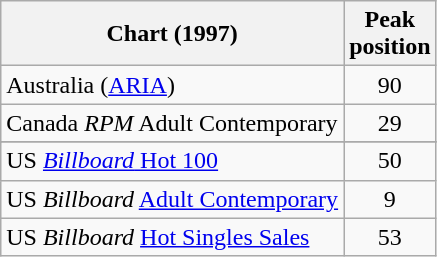<table class="wikitable sortable">
<tr>
<th>Chart (1997)</th>
<th>Peak<br>position</th>
</tr>
<tr>
<td align="left">Australia (<a href='#'>ARIA</a>)</td>
<td style="text-align:center;">90</td>
</tr>
<tr>
<td>Canada <em>RPM</em> Adult Contemporary</td>
<td style="text-align:center;">29</td>
</tr>
<tr>
</tr>
<tr>
<td align="left">US <a href='#'><em>Billboard</em> Hot 100</a></td>
<td style="text-align:center;">50</td>
</tr>
<tr>
<td align="left">US <em>Billboard</em> <a href='#'> Adult Contemporary</a></td>
<td style="text-align:center;">9</td>
</tr>
<tr>
<td align="left">US <em>Billboard</em> <a href='#'>Hot Singles Sales</a></td>
<td style="text-align:center;">53</td>
</tr>
</table>
